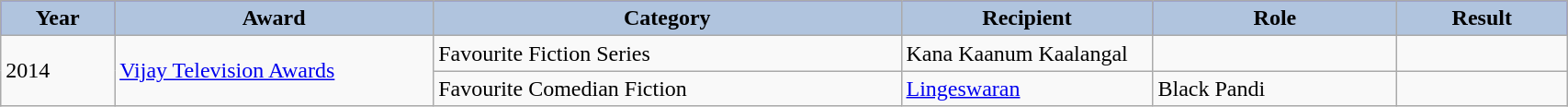<table class="wikitable" width="90%">
<tr bgcolor="blue">
<th style="width:25pt; background:LightSteelBlue;">Year</th>
<th style="width:80pt; background:LightSteelBlue;">Award</th>
<th style="width:120pt; background:LightSteelBlue;">Category</th>
<th style="width:60pt; background:LightSteelBlue;">Recipient</th>
<th style="width:60pt; background:LightSteelBlue;">Role</th>
<th style="width:40pt; background:LightSteelBlue;">Result</th>
</tr>
<tr>
<td rowspan="2">2014</td>
<td rowspan="2"><a href='#'>Vijay Television Awards</a></td>
<td>Favourite Fiction Series</td>
<td>Kana Kaanum Kaalangal</td>
<td></td>
<td></td>
</tr>
<tr>
<td>Favourite Comedian Fiction</td>
<td><a href='#'>Lingeswaran</a></td>
<td>Black Pandi</td>
<td></td>
</tr>
</table>
